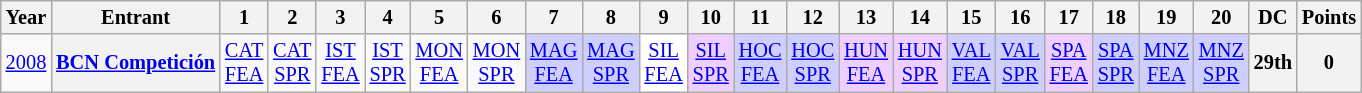<table class="wikitable" style="text-align:center; font-size:85%">
<tr>
<th>Year</th>
<th>Entrant</th>
<th>1</th>
<th>2</th>
<th>3</th>
<th>4</th>
<th>5</th>
<th>6</th>
<th>7</th>
<th>8</th>
<th>9</th>
<th>10</th>
<th>11</th>
<th>12</th>
<th>13</th>
<th>14</th>
<th>15</th>
<th>16</th>
<th>17</th>
<th>18</th>
<th>19</th>
<th>20</th>
<th>DC</th>
<th>Points</th>
</tr>
<tr>
<td><a href='#'>2008</a></td>
<th nowrap><a href='#'>BCN Competición</a></th>
<td><a href='#'>CAT<br>FEA</a></td>
<td><a href='#'>CAT<br>SPR</a></td>
<td><a href='#'>IST<br>FEA</a></td>
<td><a href='#'>IST<br>SPR</a></td>
<td><a href='#'>MON<br>FEA</a></td>
<td><a href='#'>MON<br>SPR</a></td>
<td style="background:#CFCFFF;"><a href='#'>MAG<br>FEA</a><br></td>
<td style="background:#CFCFFF;"><a href='#'>MAG<br>SPR</a><br></td>
<td style="background:#FFFFFF;"><a href='#'>SIL<br>FEA</a><br></td>
<td style="background:#EFCFFF;"><a href='#'>SIL<br>SPR</a><br></td>
<td style="background:#CFCFFF;"><a href='#'>HOC<br>FEA</a><br></td>
<td style="background:#CFCFFF;"><a href='#'>HOC<br>SPR</a><br></td>
<td style="background:#EFCFFF;"><a href='#'>HUN<br>FEA</a><br></td>
<td style="background:#EFCFFF;"><a href='#'>HUN<br>SPR</a><br></td>
<td style="background:#CFCFFF;"><a href='#'>VAL<br>FEA</a><br></td>
<td style="background:#CFCFFF;"><a href='#'>VAL<br>SPR</a><br></td>
<td style="background:#EFCFFF;"><a href='#'>SPA<br>FEA</a><br></td>
<td style="background:#CFCFFF;"><a href='#'>SPA<br>SPR</a><br></td>
<td style="background:#CFCFFF;"><a href='#'>MNZ<br>FEA</a><br></td>
<td style="background:#CFCFFF;"><a href='#'>MNZ<br>SPR</a><br></td>
<th>29th</th>
<th>0</th>
</tr>
</table>
